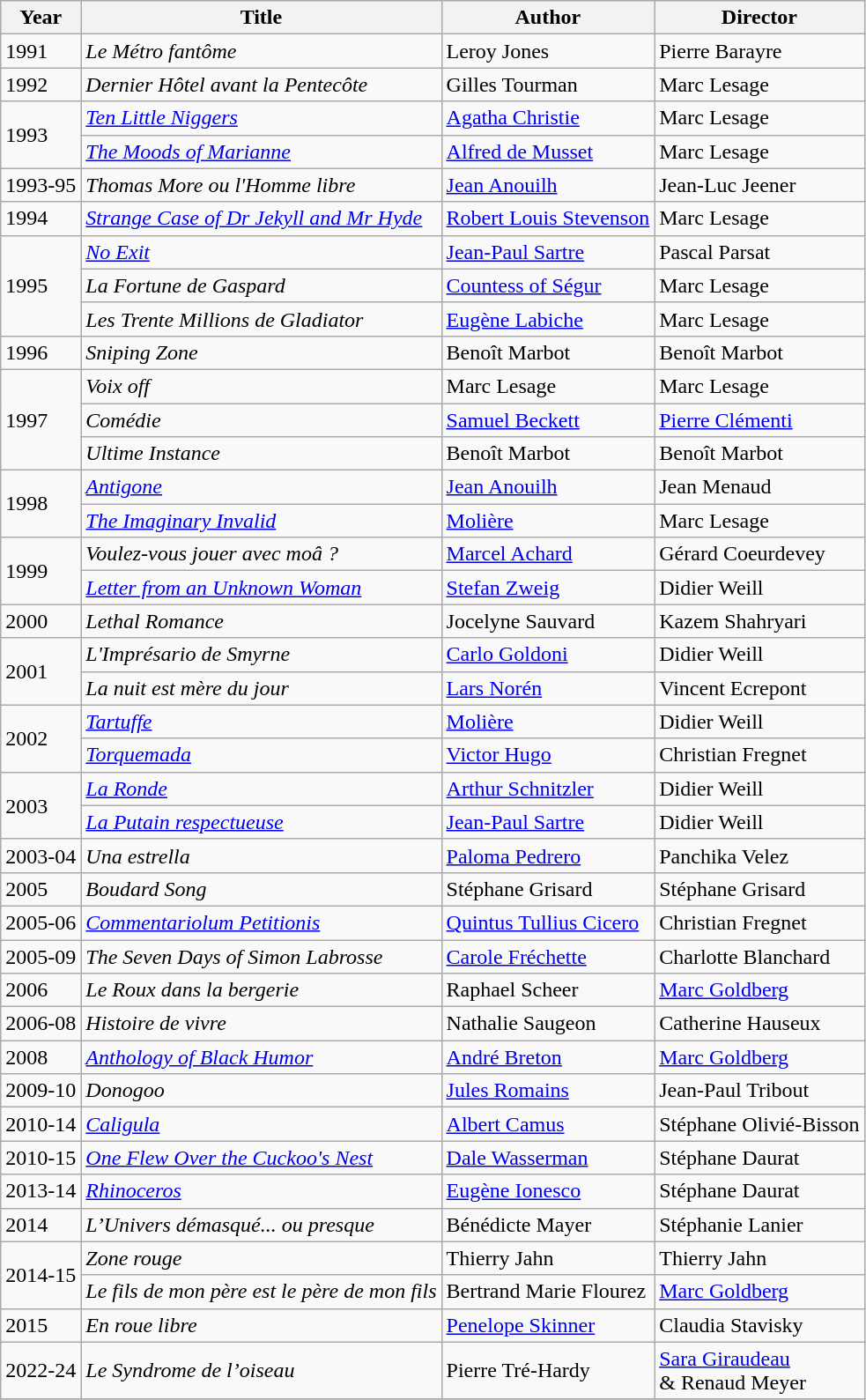<table class="wikitable sortable">
<tr>
<th>Year</th>
<th>Title</th>
<th>Author</th>
<th>Director</th>
</tr>
<tr>
<td>1991</td>
<td><em>Le Métro fantôme</em></td>
<td>Leroy Jones</td>
<td>Pierre Barayre</td>
</tr>
<tr>
<td>1992</td>
<td><em>Dernier Hôtel avant la Pentecôte</em></td>
<td>Gilles Tourman</td>
<td>Marc Lesage</td>
</tr>
<tr>
<td rowspan=2>1993</td>
<td><em><a href='#'>Ten Little Niggers</a></em></td>
<td><a href='#'>Agatha Christie</a></td>
<td>Marc Lesage</td>
</tr>
<tr>
<td><em><a href='#'>The Moods of Marianne</a></em></td>
<td><a href='#'>Alfred de Musset</a></td>
<td>Marc Lesage</td>
</tr>
<tr>
<td>1993-95</td>
<td><em>Thomas More ou l'Homme libre</em></td>
<td><a href='#'>Jean Anouilh</a></td>
<td>Jean-Luc Jeener</td>
</tr>
<tr>
<td>1994</td>
<td><em><a href='#'>Strange Case of Dr Jekyll and Mr Hyde</a></em></td>
<td><a href='#'>Robert Louis Stevenson</a></td>
<td>Marc Lesage</td>
</tr>
<tr>
<td rowspan=3>1995</td>
<td><em><a href='#'>No Exit</a></em></td>
<td><a href='#'>Jean-Paul Sartre</a></td>
<td>Pascal Parsat</td>
</tr>
<tr>
<td><em>La Fortune de Gaspard</em></td>
<td><a href='#'>Countess of Ségur</a></td>
<td>Marc Lesage</td>
</tr>
<tr>
<td><em>Les Trente Millions de Gladiator</em></td>
<td><a href='#'>Eugène Labiche</a></td>
<td>Marc Lesage</td>
</tr>
<tr>
<td>1996</td>
<td><em>Sniping Zone</em></td>
<td>Benoît Marbot</td>
<td>Benoît Marbot</td>
</tr>
<tr>
<td rowspan=3>1997</td>
<td><em>Voix off</em></td>
<td>Marc Lesage</td>
<td>Marc Lesage</td>
</tr>
<tr>
<td><em>Comédie</em></td>
<td><a href='#'>Samuel Beckett</a></td>
<td><a href='#'>Pierre Clémenti</a></td>
</tr>
<tr>
<td><em>Ultime Instance</em></td>
<td>Benoît Marbot</td>
<td>Benoît Marbot</td>
</tr>
<tr>
<td rowspan=2>1998</td>
<td><em><a href='#'>Antigone</a></em></td>
<td><a href='#'>Jean Anouilh</a></td>
<td>Jean Menaud</td>
</tr>
<tr>
<td><em><a href='#'>The Imaginary Invalid</a></em></td>
<td><a href='#'>Molière</a></td>
<td>Marc Lesage</td>
</tr>
<tr>
<td rowspan=2>1999</td>
<td><em>Voulez-vous jouer avec moâ ?</em></td>
<td><a href='#'>Marcel Achard</a></td>
<td>Gérard Coeurdevey</td>
</tr>
<tr>
<td><em><a href='#'>Letter from an Unknown Woman</a></em></td>
<td><a href='#'>Stefan Zweig</a></td>
<td>Didier Weill</td>
</tr>
<tr>
<td>2000</td>
<td><em>Lethal Romance</em></td>
<td>Jocelyne Sauvard</td>
<td>Kazem Shahryari</td>
</tr>
<tr>
<td rowspan=2>2001</td>
<td><em>L'Imprésario de Smyrne</em></td>
<td><a href='#'>Carlo Goldoni</a></td>
<td>Didier Weill</td>
</tr>
<tr>
<td><em>La nuit est mère du jour</em></td>
<td><a href='#'>Lars Norén</a></td>
<td>Vincent Ecrepont</td>
</tr>
<tr>
<td rowspan=2>2002</td>
<td><em><a href='#'>Tartuffe</a></em></td>
<td><a href='#'>Molière</a></td>
<td>Didier Weill</td>
</tr>
<tr>
<td><em><a href='#'>Torquemada</a></em></td>
<td><a href='#'>Victor Hugo</a></td>
<td>Christian Fregnet</td>
</tr>
<tr>
<td rowspan=2>2003</td>
<td><em><a href='#'>La Ronde</a></em></td>
<td><a href='#'>Arthur Schnitzler</a></td>
<td>Didier Weill</td>
</tr>
<tr>
<td><em><a href='#'>La Putain respectueuse</a></em></td>
<td><a href='#'>Jean-Paul Sartre</a></td>
<td>Didier Weill</td>
</tr>
<tr>
<td>2003-04</td>
<td><em>Una estrella</em></td>
<td><a href='#'>Paloma Pedrero</a></td>
<td>Panchika Velez</td>
</tr>
<tr>
<td>2005</td>
<td><em>Boudard Song</em></td>
<td>Stéphane Grisard</td>
<td>Stéphane Grisard</td>
</tr>
<tr>
<td>2005-06</td>
<td><em><a href='#'>Commentariolum Petitionis</a></em></td>
<td><a href='#'>Quintus Tullius Cicero</a></td>
<td>Christian Fregnet</td>
</tr>
<tr>
<td>2005-09</td>
<td><em>The Seven Days of Simon Labrosse</em></td>
<td><a href='#'>Carole Fréchette</a></td>
<td>Charlotte Blanchard</td>
</tr>
<tr>
<td>2006</td>
<td><em>Le Roux dans la bergerie</em></td>
<td>Raphael Scheer</td>
<td><a href='#'>Marc Goldberg</a></td>
</tr>
<tr>
<td>2006-08</td>
<td><em>Histoire de vivre</em></td>
<td>Nathalie Saugeon</td>
<td>Catherine Hauseux</td>
</tr>
<tr>
<td>2008</td>
<td><em><a href='#'>Anthology of Black Humor</a></em></td>
<td><a href='#'>André Breton</a></td>
<td><a href='#'>Marc Goldberg</a></td>
</tr>
<tr>
<td>2009-10</td>
<td><em>Donogoo</em></td>
<td><a href='#'>Jules Romains</a></td>
<td>Jean-Paul Tribout</td>
</tr>
<tr>
<td>2010-14</td>
<td><em><a href='#'>Caligula</a></em></td>
<td><a href='#'>Albert Camus</a></td>
<td>Stéphane Olivié-Bisson</td>
</tr>
<tr>
<td>2010-15</td>
<td><em><a href='#'>One Flew Over the Cuckoo's Nest</a></em></td>
<td><a href='#'>Dale Wasserman</a></td>
<td>Stéphane Daurat</td>
</tr>
<tr>
<td>2013-14</td>
<td><em><a href='#'>Rhinoceros</a></em></td>
<td><a href='#'>Eugène Ionesco</a></td>
<td>Stéphane Daurat</td>
</tr>
<tr>
<td>2014</td>
<td><em>L’Univers démasqué... ou presque</em></td>
<td>Bénédicte Mayer</td>
<td>Stéphanie Lanier</td>
</tr>
<tr>
<td rowspan=2>2014-15</td>
<td><em>Zone rouge</em></td>
<td>Thierry Jahn</td>
<td>Thierry Jahn</td>
</tr>
<tr>
<td><em>Le fils de mon père est le père de mon fils</em></td>
<td>Bertrand Marie Flourez</td>
<td><a href='#'>Marc Goldberg</a></td>
</tr>
<tr>
<td>2015</td>
<td><em>En roue libre</em></td>
<td><a href='#'>Penelope Skinner</a></td>
<td>Claudia Stavisky</td>
</tr>
<tr>
<td>2022-24</td>
<td><em>Le Syndrome de l’oiseau</em></td>
<td>Pierre Tré-Hardy</td>
<td><a href='#'>Sara Giraudeau</a><br> & Renaud Meyer</td>
</tr>
<tr>
</tr>
</table>
